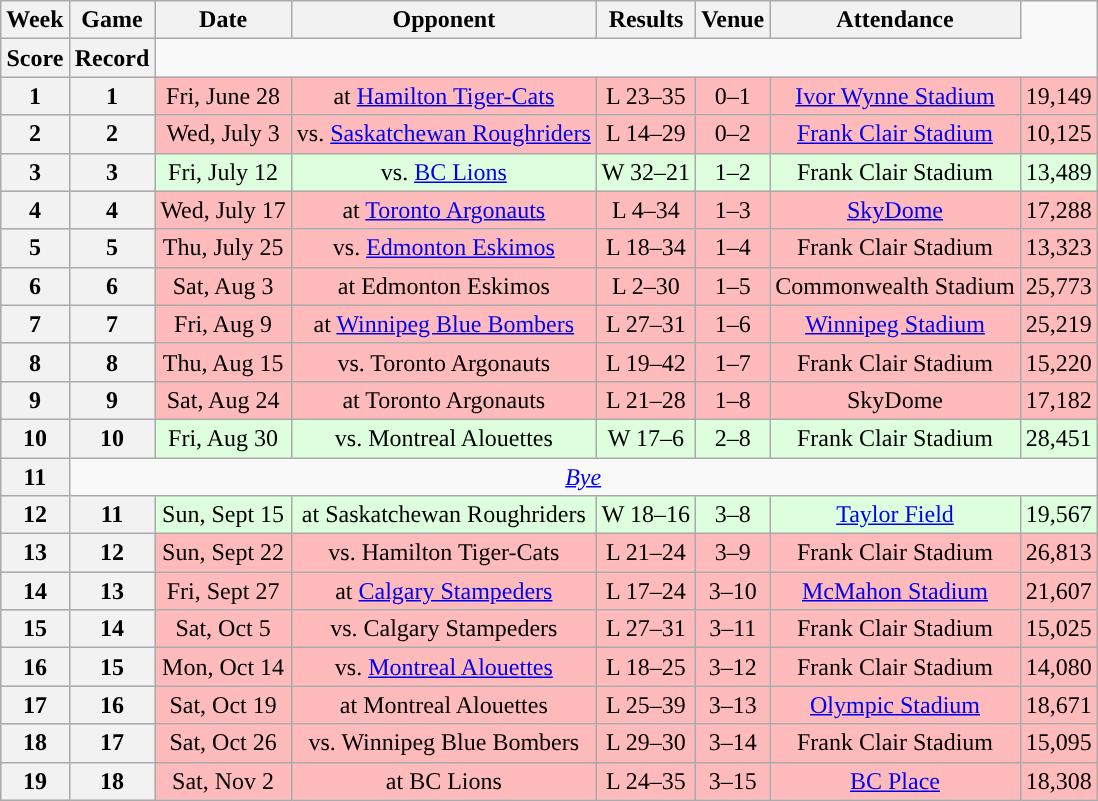<table class="wikitable" style="text-align:center">
<tr>
<th>Week</th>
<th>Game</th>
<th>Date</th>
<th>Opponent</th>
<th>Results</th>
<th>Venue</th>
<th>Attendance</th>
</tr>
<tr>
<th>Score</th>
<th>Record</th>
</tr>
<tr style="background:#ffbbbb">
<th>1</th>
<th>1</th>
<td>Fri, June 28</td>
<td>at <a href='#'>Hamilton Tiger-Cats</a></td>
<td>L 23–35</td>
<td>0–1</td>
<td><a href='#'>Ivor Wynne Stadium</a></td>
<td>19,149</td>
</tr>
<tr style="background:#ffbbbb">
<th>2</th>
<th>2</th>
<td>Wed, July 3</td>
<td>vs. <a href='#'>Saskatchewan Roughriders</a></td>
<td>L 14–29</td>
<td>0–2</td>
<td><a href='#'>Frank Clair Stadium</a></td>
<td>10,125</td>
</tr>
<tr style="background:#ddffdd">
<th>3</th>
<th>3</th>
<td>Fri, July 12</td>
<td>vs. <a href='#'>BC Lions</a></td>
<td>W 32–21</td>
<td>1–2</td>
<td>Frank Clair Stadium</td>
<td>13,489</td>
</tr>
<tr style="background:#ffbbbb">
<th>4</th>
<th>4</th>
<td>Wed, July 17</td>
<td>at <a href='#'>Toronto Argonauts</a></td>
<td>L 4–34</td>
<td>1–3</td>
<td><a href='#'>SkyDome</a></td>
<td>17,288</td>
</tr>
<tr style="background:#ffbbbb">
<th>5</th>
<th>5</th>
<td>Thu, July 25</td>
<td>vs. <a href='#'>Edmonton Eskimos</a></td>
<td>L 18–34</td>
<td>1–4</td>
<td>Frank Clair Stadium</td>
<td>13,323</td>
</tr>
<tr style="background:#ffbbbb">
<th>6</th>
<th>6</th>
<td>Sat, Aug 3</td>
<td>at Edmonton Eskimos</td>
<td>L 2–30</td>
<td>1–5</td>
<td>Commonwealth Stadium</td>
<td>25,773</td>
</tr>
<tr style="background:#ffbbbb">
<th>7</th>
<th>7</th>
<td>Fri, Aug 9</td>
<td>at <a href='#'>Winnipeg Blue Bombers</a></td>
<td>L 27–31</td>
<td>1–6</td>
<td><a href='#'>Winnipeg Stadium</a></td>
<td>25,219</td>
</tr>
<tr style="background:#ffbbbb">
<th>8</th>
<th>8</th>
<td>Thu, Aug 15</td>
<td>vs. Toronto Argonauts</td>
<td>L 19–42</td>
<td>1–7</td>
<td>Frank Clair Stadium</td>
<td>15,220</td>
</tr>
<tr style="background:#ffbbbb">
<th>9</th>
<th>9</th>
<td>Sat, Aug 24</td>
<td>at Toronto Argonauts</td>
<td>L 21–28</td>
<td>1–8</td>
<td>SkyDome</td>
<td>17,182</td>
</tr>
<tr style="background:#ddffdd">
<th>10</th>
<th>10</th>
<td>Fri, Aug 30</td>
<td>vs. Montreal Alouettes</td>
<td>W 17–6</td>
<td>2–8</td>
<td>Frank Clair Stadium</td>
<td>28,451</td>
</tr>
<tr>
<th>11</th>
<td colspan="7"><em><a href='#'>Bye</a></em></td>
</tr>
<tr style="background:#ddffdd">
<th>12</th>
<th>11</th>
<td>Sun, Sept 15</td>
<td>at Saskatchewan Roughriders</td>
<td>W 18–16</td>
<td>3–8</td>
<td><a href='#'>Taylor Field</a></td>
<td>19,567</td>
</tr>
<tr style="background:#ffbbbb">
<th>13</th>
<th>12</th>
<td>Sun, Sept 22</td>
<td>vs. Hamilton Tiger-Cats</td>
<td>L 21–24</td>
<td>3–9</td>
<td>Frank Clair Stadium</td>
<td>26,813</td>
</tr>
<tr style="background:#ffbbbb">
<th>14</th>
<th>13</th>
<td>Fri, Sept 27</td>
<td>at <a href='#'>Calgary Stampeders</a></td>
<td>L 17–24</td>
<td>3–10</td>
<td><a href='#'>McMahon Stadium</a></td>
<td>21,607</td>
</tr>
<tr style="background:#ffbbbb">
<th>15</th>
<th>14</th>
<td>Sat, Oct 5</td>
<td>vs. Calgary Stampeders</td>
<td>L 27–31</td>
<td>3–11</td>
<td>Frank Clair Stadium</td>
<td>15,025</td>
</tr>
<tr style="background:#ffbbbb">
<th>16</th>
<th>15</th>
<td>Mon, Oct 14</td>
<td>vs. <a href='#'>Montreal Alouettes</a></td>
<td>L 18–25</td>
<td>3–12</td>
<td>Frank Clair Stadium</td>
<td>14,080</td>
</tr>
<tr style="background:#ffbbbb">
<th>17</th>
<th>16</th>
<td>Sat, Oct 19</td>
<td>at Montreal Alouettes</td>
<td>L 25–39</td>
<td>3–13</td>
<td><a href='#'>Olympic Stadium</a></td>
<td>18,671</td>
</tr>
<tr style="background:#ffbbbb">
<th>18</th>
<th>17</th>
<td>Sat, Oct 26</td>
<td>vs. Winnipeg Blue Bombers</td>
<td>L 29–30</td>
<td>3–14</td>
<td>Frank Clair Stadium</td>
<td>15,095</td>
</tr>
<tr style="background:#ffbbbb">
<th>19</th>
<th>18</th>
<td>Sat, Nov 2</td>
<td>at BC Lions</td>
<td>L 24–35</td>
<td>3–15</td>
<td><a href='#'>BC Place</a></td>
<td>18,308</td>
</tr>
</table>
